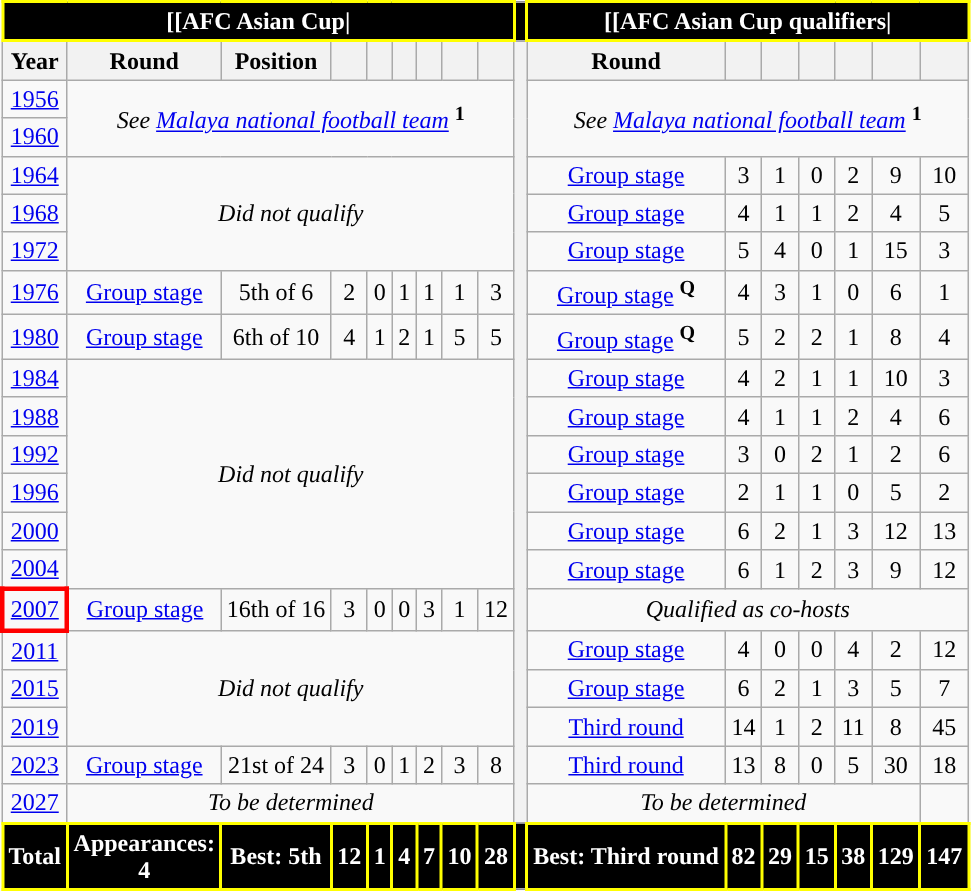<table class="wikitable" style="text-align: center;font-size:100%;">
<tr>
<th colspan=9 style="background: #000000; color: #FFFFFF; border:2px solid #FFFF00;">[[AFC Asian Cup|</th>
<th style="background: #000000; color: #FFFFFF;"></th>
<th colspan=7 style="background: #000000; color: #FFFFFF; border:2px solid #FFFF00;">[[AFC Asian Cup qualifiers|</th>
</tr>
<tr>
<th>Year</th>
<th>Round</th>
<th>Position</th>
<th></th>
<th></th>
<th></th>
<th></th>
<th></th>
<th></th>
<th rowspan="20"></th>
<th>Round</th>
<th></th>
<th></th>
<th></th>
<th></th>
<th></th>
<th></th>
</tr>
<tr>
<td> <a href='#'>1956</a></td>
<td rowspan="2" colspan="8"><em>See <a href='#'>Malaya national football team</a></em> <strong><sup>1</sup></strong></td>
<td rowspan="2" colspan="8"><em>See <a href='#'>Malaya national football team</a></em> <strong><sup>1</sup></strong></td>
</tr>
<tr>
<td> <a href='#'>1960</a></td>
</tr>
<tr>
<td> <a href='#'>1964</a></td>
<td rowspan="3" colspan="8"><em>Did not qualify</em></td>
<td><a href='#'>Group stage</a></td>
<td>3</td>
<td>1</td>
<td>0</td>
<td>2</td>
<td>9</td>
<td>10</td>
</tr>
<tr>
<td> <a href='#'>1968</a></td>
<td><a href='#'>Group stage</a></td>
<td>4</td>
<td>1</td>
<td>1</td>
<td>2</td>
<td>4</td>
<td>5</td>
</tr>
<tr>
<td> <a href='#'>1972</a></td>
<td><a href='#'>Group stage</a></td>
<td>5</td>
<td>4</td>
<td>0</td>
<td>1</td>
<td>15</td>
<td>3</td>
</tr>
<tr>
<td> <a href='#'>1976</a></td>
<td><a href='#'>Group stage</a></td>
<td>5th of 6</td>
<td>2</td>
<td>0</td>
<td>1</td>
<td>1</td>
<td>1</td>
<td>3</td>
<td><a href='#'>Group stage</a> <strong><sup>Q</sup></strong></td>
<td>4</td>
<td>3</td>
<td>1</td>
<td>0</td>
<td>6</td>
<td>1</td>
</tr>
<tr>
<td> <a href='#'>1980</a></td>
<td><a href='#'>Group stage</a></td>
<td>6th of 10</td>
<td>4</td>
<td>1</td>
<td>2</td>
<td>1</td>
<td>5</td>
<td>5</td>
<td><a href='#'>Group stage</a> <strong><sup>Q</sup></strong></td>
<td>5</td>
<td>2</td>
<td>2</td>
<td>1</td>
<td>8</td>
<td>4</td>
</tr>
<tr>
<td> <a href='#'>1984</a></td>
<td rowspan="6" colspan="8"><em>Did not qualify</em></td>
<td><a href='#'>Group stage</a></td>
<td>4</td>
<td>2</td>
<td>1</td>
<td>1</td>
<td>10</td>
<td>3</td>
</tr>
<tr>
<td> <a href='#'>1988</a></td>
<td><a href='#'>Group stage</a></td>
<td>4</td>
<td>1</td>
<td>1</td>
<td>2</td>
<td>4</td>
<td>6</td>
</tr>
<tr>
<td> <a href='#'>1992</a></td>
<td><a href='#'>Group stage</a></td>
<td>3</td>
<td>0</td>
<td>2</td>
<td>1</td>
<td>2</td>
<td>6</td>
</tr>
<tr>
<td> <a href='#'>1996</a></td>
<td><a href='#'>Group stage</a></td>
<td>2</td>
<td>1</td>
<td>1</td>
<td>0</td>
<td>5</td>
<td>2</td>
</tr>
<tr>
<td> <a href='#'>2000</a></td>
<td><a href='#'>Group stage</a></td>
<td>6</td>
<td>2</td>
<td>1</td>
<td>3</td>
<td>12</td>
<td>13</td>
</tr>
<tr>
<td> <a href='#'>2004</a></td>
<td><a href='#'>Group stage</a></td>
<td>6</td>
<td>1</td>
<td>2</td>
<td>3</td>
<td>9</td>
<td>12</td>
</tr>
<tr>
<td style="border: 3px solid red">    <a href='#'>2007</a></td>
<td><a href='#'>Group stage</a></td>
<td>16th of 16</td>
<td>3</td>
<td>0</td>
<td>0</td>
<td>3</td>
<td>1</td>
<td>12</td>
<td colspan=7><em>Qualified as co-hosts</em></td>
</tr>
<tr>
<td> <a href='#'>2011</a></td>
<td rowspan="3" colspan="8"><em>Did not qualify</em></td>
<td><a href='#'>Group stage</a></td>
<td>4</td>
<td>0</td>
<td>0</td>
<td>4</td>
<td>2</td>
<td>12</td>
</tr>
<tr>
<td> <a href='#'>2015</a></td>
<td><a href='#'>Group stage</a></td>
<td>6</td>
<td>2</td>
<td>1</td>
<td>3</td>
<td>5</td>
<td>7</td>
</tr>
<tr>
<td> <a href='#'>2019</a></td>
<td><a href='#'>Third round</a></td>
<td>14</td>
<td>1</td>
<td>2</td>
<td>11</td>
<td>8</td>
<td>45</td>
</tr>
<tr>
<td> <a href='#'>2023</a></td>
<td><a href='#'>Group stage</a></td>
<td>21st of 24</td>
<td>3</td>
<td>0</td>
<td>1</td>
<td>2</td>
<td>3</td>
<td>8</td>
<td><a href='#'>Third round</a></td>
<td>13</td>
<td>8</td>
<td>0</td>
<td>5</td>
<td>30</td>
<td>18</td>
</tr>
<tr>
<td> <a href='#'>2027</a></td>
<td colspan="8"><em>To be determined</em></td>
<td colspan=6><em>To be determined</em></td>
</tr>
<tr>
<td style="background: #000000; color: #FFFFFF; border:2px solid #FFFF00;"><strong>Total</strong></td>
<td style="background: #000000; color: #FFFFFF; border:2px solid #FFFF00;"><strong>Appearances:</strong><br><strong>4</strong></td>
<td style="background: #000000; color: #FFFFFF; border:2px solid #FFFF00;"><strong>Best: 5th</strong></td>
<td style="background: #000000; color: #FFFFFF; border:2px solid #FFFF00;"><strong>12</strong></td>
<td style="background: #000000; color: #FFFFFF; border:2px solid #FFFF00;"><strong>1</strong></td>
<td style="background: #000000; color: #FFFFFF; border:2px solid #FFFF00;"><strong>4</strong></td>
<td style="background: #000000; color: #FFFFFF; border:2px solid #FFFF00;"><strong>7</strong></td>
<td style="background: #000000; color: #FFFFFF; border:2px solid #FFFF00;"><strong>10</strong></td>
<td style="background: #000000; color: #FFFFFF; border:2px solid #FFFF00;"><strong>28</strong></td>
<td style="background: #000000; color: #FFFFFF;"></td>
<td style="background: #000000; color: #FFFFFF; border:2px solid #FFFF00;"><strong>Best: Third round</strong></td>
<td style="background: #000000; color: #FFFFFF; border:2px solid #FFFF00;"><strong>82</strong></td>
<td style="background: #000000; color: #FFFFFF; border:2px solid #FFFF00;"><strong>29</strong></td>
<td style="background: #000000; color: #FFFFFF; border:2px solid #FFFF00;"><strong>15</strong></td>
<td style="background: #000000; color: #FFFFFF; border:2px solid #FFFF00;"><strong>38</strong></td>
<td style="background: #000000; color: #FFFFFF; border:2px solid #FFFF00;"><strong>129</strong></td>
<td style="background: #000000; color: #FFFFFF; border:2px solid #FFFF00;"><strong>147</strong></td>
</tr>
</table>
